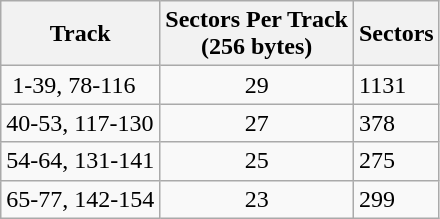<table class="wikitable">
<tr>
<th>Track</th>
<th>Sectors Per Track<br>(256 bytes)</th>
<th>Sectors</th>
</tr>
<tr>
<td> 1-39,  78-116</td>
<td align=center>29</td>
<td>1131</td>
</tr>
<tr>
<td>40-53, 117-130</td>
<td align=center>27</td>
<td>378</td>
</tr>
<tr>
<td>54-64, 131-141</td>
<td align=center>25</td>
<td>275</td>
</tr>
<tr>
<td>65-77, 142-154</td>
<td align=center>23</td>
<td>299</td>
</tr>
</table>
